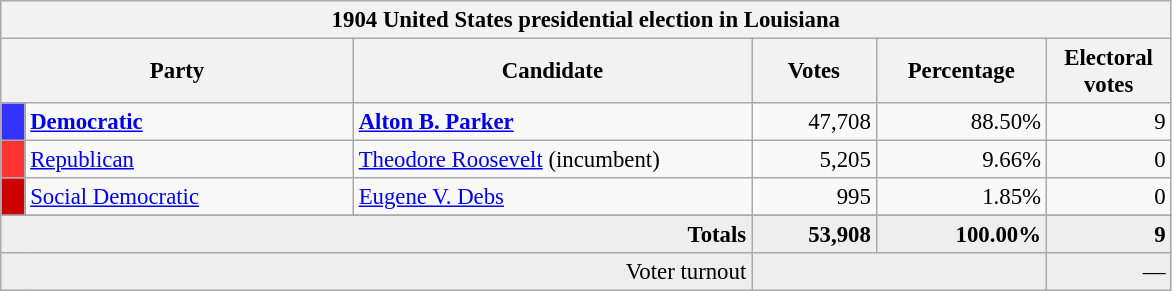<table class="wikitable" style="font-size: 95%;">
<tr>
<th colspan="6">1904 United States presidential election in Louisiana</th>
</tr>
<tr>
<th colspan="2" style="width: 15em">Party</th>
<th style="width: 17em">Candidate</th>
<th style="width: 5em">Votes</th>
<th style="width: 7em">Percentage</th>
<th style="width: 5em">Electoral votes</th>
</tr>
<tr>
<th style="background-color:#3333FF; width: 3px"></th>
<td style="width: 130px"><strong><a href='#'>Democratic</a></strong></td>
<td><strong><a href='#'>Alton B. Parker</a></strong></td>
<td align="right">47,708</td>
<td align="right">88.50%</td>
<td align="right">9</td>
</tr>
<tr>
<th style="background-color:#FF3333; width: 3px"></th>
<td style="width: 130px"><a href='#'>Republican</a></td>
<td><a href='#'>Theodore Roosevelt</a> (incumbent)</td>
<td align="right">5,205</td>
<td align="right">9.66%</td>
<td align="right">0</td>
</tr>
<tr>
<th style="background-color:#c00; width: 3px"></th>
<td style="width: 130px"><a href='#'>Social Democratic</a></td>
<td><a href='#'>Eugene V. Debs</a></td>
<td align="right">995</td>
<td align="right">1.85%</td>
<td align="right">0</td>
</tr>
<tr>
</tr>
<tr bgcolor="#EEEEEE">
<td colspan="3" align="right"><strong>Totals</strong></td>
<td align="right"><strong>53,908</strong></td>
<td align="right"><strong>100.00%</strong></td>
<td align="right"><strong>9</strong></td>
</tr>
<tr bgcolor="#EEEEEE">
<td colspan="3" align="right">Voter turnout</td>
<td colspan="2" align="right"></td>
<td align="right">—</td>
</tr>
</table>
